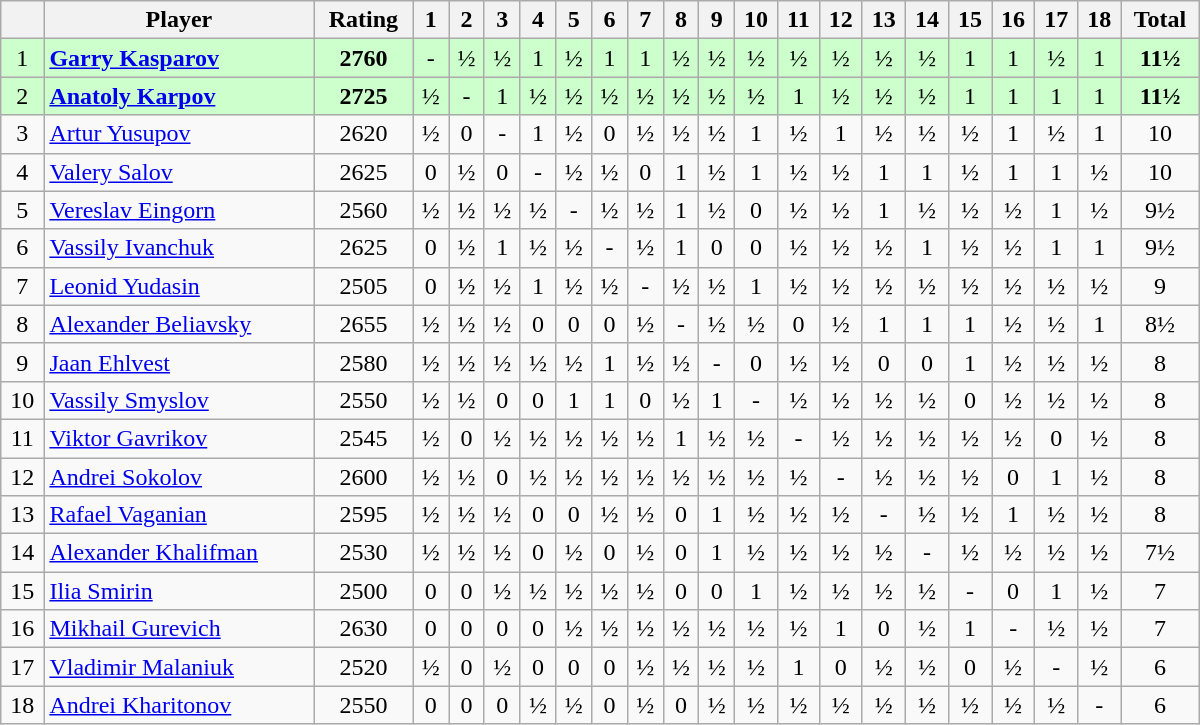<table class="wikitable" border="1" width="800px">
<tr>
<th></th>
<th>Player</th>
<th>Rating</th>
<th>1</th>
<th>2</th>
<th>3</th>
<th>4</th>
<th>5</th>
<th>6</th>
<th>7</th>
<th>8</th>
<th>9</th>
<th>10</th>
<th>11</th>
<th>12</th>
<th>13</th>
<th>14</th>
<th>15</th>
<th>16</th>
<th>17</th>
<th>18</th>
<th>Total</th>
</tr>
<tr align=center style="background:#ccffcc;">
<td>1</td>
<td align=left> <strong><a href='#'>Garry Kasparov</a></strong></td>
<td><strong>2760</strong></td>
<td>-</td>
<td>½</td>
<td>½</td>
<td>1</td>
<td>½</td>
<td>1</td>
<td>1</td>
<td>½</td>
<td>½</td>
<td>½</td>
<td>½</td>
<td>½</td>
<td>½</td>
<td>½</td>
<td>1</td>
<td>1</td>
<td>½</td>
<td>1</td>
<td align=center><strong>11½</strong></td>
</tr>
<tr align=center style="background:#ccffcc;">
<td>2</td>
<td align=left> <strong><a href='#'>Anatoly Karpov</a></strong></td>
<td><strong>2725</strong></td>
<td>½</td>
<td>-</td>
<td>1</td>
<td>½</td>
<td>½</td>
<td>½</td>
<td>½</td>
<td>½</td>
<td>½</td>
<td>½</td>
<td>1</td>
<td>½</td>
<td>½</td>
<td>½</td>
<td>1</td>
<td>1</td>
<td>1</td>
<td>1</td>
<td align=center><strong>11½</strong></td>
</tr>
<tr align=center>
<td>3</td>
<td align=left> <a href='#'>Artur Yusupov</a></td>
<td>2620</td>
<td>½</td>
<td>0</td>
<td>-</td>
<td>1</td>
<td>½</td>
<td>0</td>
<td>½</td>
<td>½</td>
<td>½</td>
<td>1</td>
<td>½</td>
<td>1</td>
<td>½</td>
<td>½</td>
<td>½</td>
<td>1</td>
<td>½</td>
<td>1</td>
<td align=center>10</td>
</tr>
<tr align=center>
<td>4</td>
<td align=left> <a href='#'>Valery Salov</a></td>
<td>2625</td>
<td>0</td>
<td>½</td>
<td>0</td>
<td>-</td>
<td>½</td>
<td>½</td>
<td>0</td>
<td>1</td>
<td>½</td>
<td>1</td>
<td>½</td>
<td>½</td>
<td>1</td>
<td>1</td>
<td>½</td>
<td>1</td>
<td>1</td>
<td>½</td>
<td align=center>10</td>
</tr>
<tr align=center>
<td>5</td>
<td align=left> <a href='#'>Vereslav Eingorn</a></td>
<td>2560</td>
<td>½</td>
<td>½</td>
<td>½</td>
<td>½</td>
<td>-</td>
<td>½</td>
<td>½</td>
<td>1</td>
<td>½</td>
<td>0</td>
<td>½</td>
<td>½</td>
<td>1</td>
<td>½</td>
<td>½</td>
<td>½</td>
<td>1</td>
<td>½</td>
<td align=center>9½</td>
</tr>
<tr align=center>
<td>6</td>
<td align=left> <a href='#'>Vassily Ivanchuk</a></td>
<td>2625</td>
<td>0</td>
<td>½</td>
<td>1</td>
<td>½</td>
<td>½</td>
<td>-</td>
<td>½</td>
<td>1</td>
<td>0</td>
<td>0</td>
<td>½</td>
<td>½</td>
<td>½</td>
<td>1</td>
<td>½</td>
<td>½</td>
<td>1</td>
<td>1</td>
<td align=center>9½</td>
</tr>
<tr align=center>
<td>7</td>
<td align=left> <a href='#'>Leonid Yudasin</a></td>
<td>2505</td>
<td>0</td>
<td>½</td>
<td>½</td>
<td>1</td>
<td>½</td>
<td>½</td>
<td>-</td>
<td>½</td>
<td>½</td>
<td>1</td>
<td>½</td>
<td>½</td>
<td>½</td>
<td>½</td>
<td>½</td>
<td>½</td>
<td>½</td>
<td>½</td>
<td align=center>9</td>
</tr>
<tr align=center>
<td>8</td>
<td align=left> <a href='#'>Alexander Beliavsky</a></td>
<td>2655</td>
<td>½</td>
<td>½</td>
<td>½</td>
<td>0</td>
<td>0</td>
<td>0</td>
<td>½</td>
<td>-</td>
<td>½</td>
<td>½</td>
<td>0</td>
<td>½</td>
<td>1</td>
<td>1</td>
<td>1</td>
<td>½</td>
<td>½</td>
<td>1</td>
<td align=center>8½</td>
</tr>
<tr align=center>
<td>9</td>
<td align=left> <a href='#'>Jaan Ehlvest</a></td>
<td>2580</td>
<td>½</td>
<td>½</td>
<td>½</td>
<td>½</td>
<td>½</td>
<td>1</td>
<td>½</td>
<td>½</td>
<td>-</td>
<td>0</td>
<td>½</td>
<td>½</td>
<td>0</td>
<td>0</td>
<td>1</td>
<td>½</td>
<td>½</td>
<td>½</td>
<td align=center>8</td>
</tr>
<tr align=center>
<td>10</td>
<td align=left> <a href='#'>Vassily Smyslov</a></td>
<td>2550</td>
<td>½</td>
<td>½</td>
<td>0</td>
<td>0</td>
<td>1</td>
<td>1</td>
<td>0</td>
<td>½</td>
<td>1</td>
<td>-</td>
<td>½</td>
<td>½</td>
<td>½</td>
<td>½</td>
<td>0</td>
<td>½</td>
<td>½</td>
<td>½</td>
<td align=center>8</td>
</tr>
<tr align=center>
<td>11</td>
<td align=left> <a href='#'>Viktor Gavrikov</a></td>
<td>2545</td>
<td>½</td>
<td>0</td>
<td>½</td>
<td>½</td>
<td>½</td>
<td>½</td>
<td>½</td>
<td>1</td>
<td>½</td>
<td>½</td>
<td>-</td>
<td>½</td>
<td>½</td>
<td>½</td>
<td>½</td>
<td>½</td>
<td>0</td>
<td>½</td>
<td align=center>8</td>
</tr>
<tr align=center>
<td>12</td>
<td align=left> <a href='#'>Andrei Sokolov</a></td>
<td>2600</td>
<td>½</td>
<td>½</td>
<td>0</td>
<td>½</td>
<td>½</td>
<td>½</td>
<td>½</td>
<td>½</td>
<td>½</td>
<td>½</td>
<td>½</td>
<td>-</td>
<td>½</td>
<td>½</td>
<td>½</td>
<td>0</td>
<td>1</td>
<td>½</td>
<td align=center>8</td>
</tr>
<tr align=center>
<td>13</td>
<td align=left> <a href='#'>Rafael Vaganian</a></td>
<td>2595</td>
<td>½</td>
<td>½</td>
<td>½</td>
<td>0</td>
<td>0</td>
<td>½</td>
<td>½</td>
<td>0</td>
<td>1</td>
<td>½</td>
<td>½</td>
<td>½</td>
<td>-</td>
<td>½</td>
<td>½</td>
<td>1</td>
<td>½</td>
<td>½</td>
<td align=center>8</td>
</tr>
<tr align=center>
<td>14</td>
<td align=left> <a href='#'>Alexander Khalifman</a></td>
<td>2530</td>
<td>½</td>
<td>½</td>
<td>½</td>
<td>0</td>
<td>½</td>
<td>0</td>
<td>½</td>
<td>0</td>
<td>1</td>
<td>½</td>
<td>½</td>
<td>½</td>
<td>½</td>
<td>-</td>
<td>½</td>
<td>½</td>
<td>½</td>
<td>½</td>
<td align=center>7½</td>
</tr>
<tr align=center>
<td>15</td>
<td align=left> <a href='#'>Ilia Smirin</a></td>
<td>2500</td>
<td>0</td>
<td>0</td>
<td>½</td>
<td>½</td>
<td>½</td>
<td>½</td>
<td>½</td>
<td>0</td>
<td>0</td>
<td>1</td>
<td>½</td>
<td>½</td>
<td>½</td>
<td>½</td>
<td>-</td>
<td>0</td>
<td>1</td>
<td>½</td>
<td align=center>7</td>
</tr>
<tr align=center>
<td>16</td>
<td align=left> <a href='#'>Mikhail Gurevich</a></td>
<td>2630</td>
<td>0</td>
<td>0</td>
<td>0</td>
<td>0</td>
<td>½</td>
<td>½</td>
<td>½</td>
<td>½</td>
<td>½</td>
<td>½</td>
<td>½</td>
<td>1</td>
<td>0</td>
<td>½</td>
<td>1</td>
<td>-</td>
<td>½</td>
<td>½</td>
<td align=center>7</td>
</tr>
<tr align=center>
<td>17</td>
<td align=left> <a href='#'>Vladimir Malaniuk</a></td>
<td>2520</td>
<td>½</td>
<td>0</td>
<td>½</td>
<td>0</td>
<td>0</td>
<td>0</td>
<td>½</td>
<td>½</td>
<td>½</td>
<td>½</td>
<td>1</td>
<td>0</td>
<td>½</td>
<td>½</td>
<td>0</td>
<td>½</td>
<td>-</td>
<td>½</td>
<td align=center>6</td>
</tr>
<tr align=center>
<td>18</td>
<td align=left> <a href='#'>Andrei Kharitonov</a></td>
<td>2550</td>
<td>0</td>
<td>0</td>
<td>0</td>
<td>½</td>
<td>½</td>
<td>0</td>
<td>½</td>
<td>0</td>
<td>½</td>
<td>½</td>
<td>½</td>
<td>½</td>
<td>½</td>
<td>½</td>
<td>½</td>
<td>½</td>
<td>½</td>
<td>-</td>
<td align=center>6</td>
</tr>
</table>
